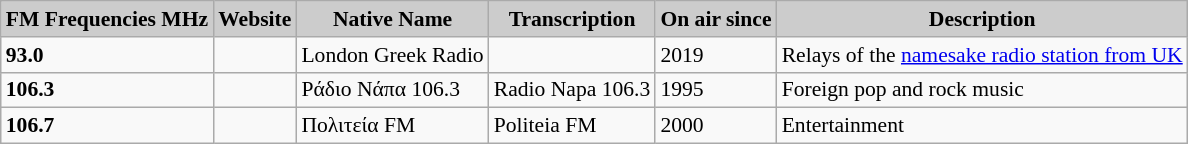<table class="wikitable" style="font-size:90%;">
<tr>
<th style="background:#ccc;">FM Frequencies MHz</th>
<th style="background:#ccc;">Website</th>
<th style="background:#ccc;">Native Name</th>
<th style="background:#ccc;">Transcription</th>
<th style="background:#ccc;">On air since</th>
<th style="background:#ccc;">Description</th>
</tr>
<tr>
<td><strong>93.0</strong></td>
<td></td>
<td>London Greek Radio</td>
<td></td>
<td>2019</td>
<td>Relays of the <a href='#'>namesake radio station from UK</a></td>
</tr>
<tr>
<td><strong>106.3</strong></td>
<td></td>
<td>Ράδιο Νάπα 106.3</td>
<td>Radio Napa 106.3</td>
<td>1995</td>
<td>Foreign pop and rock music</td>
</tr>
<tr>
<td><strong>106.7</strong></td>
<td></td>
<td>Πολιτεία FM</td>
<td>Politeia FM</td>
<td>2000</td>
<td>Entertainment</td>
</tr>
</table>
